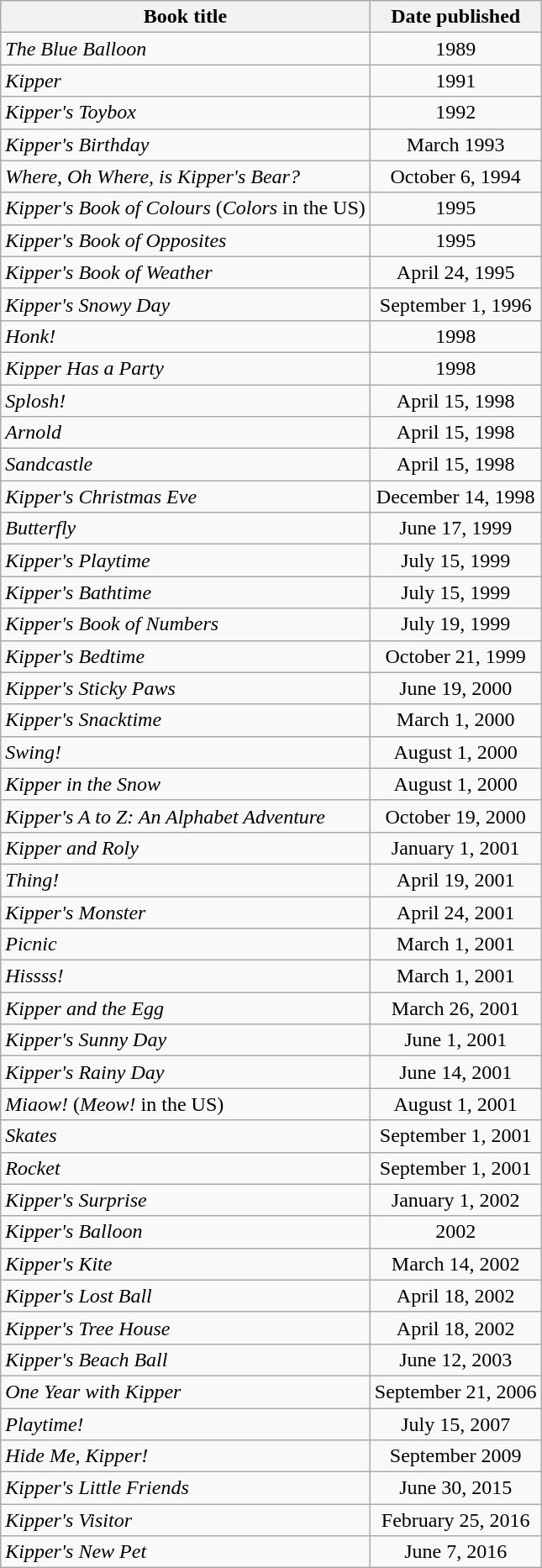<table class="wikitable">
<tr>
<th>Book title</th>
<th>Date published</th>
</tr>
<tr>
<td><em>The Blue Balloon</em></td>
<td align="center">1989</td>
</tr>
<tr>
<td><em>Kipper</em></td>
<td align="center">1991</td>
</tr>
<tr>
<td><em>Kipper's Toybox</em></td>
<td align="center">1992</td>
</tr>
<tr>
<td><em>Kipper's Birthday</em></td>
<td align="center">March 1993</td>
</tr>
<tr>
<td><em>Where, Oh Where, is Kipper's Bear?</em></td>
<td align="center">October 6, 1994</td>
</tr>
<tr>
<td><em>Kipper's Book of Colours</em> (<em>Colors</em> in the US)</td>
<td align="center">1995</td>
</tr>
<tr>
<td><em>Kipper's Book of Opposites</em></td>
<td align="center">1995</td>
</tr>
<tr>
<td><em>Kipper's Book of Weather</em></td>
<td align="center">April 24, 1995</td>
</tr>
<tr>
<td><em>Kipper's Snowy Day</em></td>
<td align="center">September 1, 1996</td>
</tr>
<tr>
<td><em>Honk!</em></td>
<td align="center">1998</td>
</tr>
<tr>
<td><em>Kipper Has a Party</em></td>
<td align="center">1998</td>
</tr>
<tr>
<td><em>Splosh!</em></td>
<td align="center">April 15, 1998</td>
</tr>
<tr>
<td><em>Arnold</em></td>
<td align="center">April 15, 1998</td>
</tr>
<tr>
<td><em>Sandcastle</em></td>
<td align="center">April 15, 1998</td>
</tr>
<tr>
<td><em>Kipper's Christmas Eve</em></td>
<td align="center">December 14, 1998</td>
</tr>
<tr>
<td><em>Butterfly</em></td>
<td align="center">June 17, 1999</td>
</tr>
<tr>
<td><em>Kipper's Playtime</em></td>
<td align="center">July 15, 1999</td>
</tr>
<tr>
<td><em>Kipper's Bathtime</em></td>
<td align="center">July 15, 1999</td>
</tr>
<tr>
<td><em>Kipper's Book of Numbers</em></td>
<td align="center">July 19, 1999</td>
</tr>
<tr>
<td><em>Kipper's Bedtime</em></td>
<td align="center">October 21, 1999</td>
</tr>
<tr>
<td><em>Kipper's Sticky Paws</em></td>
<td align="center">June 19, 2000</td>
</tr>
<tr>
<td><em>Kipper's Snacktime</em></td>
<td align="center">March 1, 2000</td>
</tr>
<tr>
<td><em>Swing!</em></td>
<td align="center">August 1, 2000</td>
</tr>
<tr>
<td><em>Kipper in the Snow</em></td>
<td align="center">August 1, 2000</td>
</tr>
<tr>
<td><em>Kipper's A to Z: An Alphabet Adventure</em></td>
<td align="center">October 19, 2000</td>
</tr>
<tr>
<td><em>Kipper and Roly</em></td>
<td align="center">January 1, 2001</td>
</tr>
<tr>
<td><em>Thing!</em></td>
<td align="center">April 19, 2001</td>
</tr>
<tr>
<td><em>Kipper's Monster</em></td>
<td align="center">April 24, 2001</td>
</tr>
<tr>
<td><em>Picnic</em></td>
<td align="center">March 1, 2001</td>
</tr>
<tr>
<td><em>Hissss!</em></td>
<td align="center">March 1, 2001</td>
</tr>
<tr>
<td><em>Kipper and the Egg</em></td>
<td align="center">March 26, 2001</td>
</tr>
<tr>
<td><em>Kipper's Sunny Day</em></td>
<td align="center">June 1, 2001</td>
</tr>
<tr>
<td><em>Kipper's Rainy Day</em></td>
<td align="center">June 14, 2001</td>
</tr>
<tr>
<td><em>Miaow!</em> (<em>Meow!</em> in the US)</td>
<td align="center">August 1, 2001</td>
</tr>
<tr>
<td><em>Skates</em></td>
<td align="center">September 1, 2001</td>
</tr>
<tr>
<td><em>Rocket</em></td>
<td align="center">September 1, 2001</td>
</tr>
<tr>
<td><em>Kipper's Surprise</em></td>
<td align="center">January 1, 2002</td>
</tr>
<tr>
<td><em>Kipper's Balloon</em></td>
<td align="center">2002</td>
</tr>
<tr>
<td><em>Kipper's Kite</em></td>
<td align="center">March 14, 2002</td>
</tr>
<tr>
<td><em>Kipper's Lost Ball</em></td>
<td align="center">April 18, 2002</td>
</tr>
<tr>
<td><em>Kipper's Tree House</em></td>
<td align="center">April 18, 2002</td>
</tr>
<tr>
<td><em>Kipper's Beach Ball</em></td>
<td align="center">June 12, 2003</td>
</tr>
<tr>
<td><em>One Year with Kipper</em></td>
<td align="center">September 21, 2006</td>
</tr>
<tr>
<td><em>Playtime!</em></td>
<td align="center">July 15, 2007</td>
</tr>
<tr>
<td><em>Hide Me, Kipper!</em></td>
<td align="center">September 2009</td>
</tr>
<tr>
<td><em>Kipper's Little Friends</em></td>
<td align="center">June 30, 2015</td>
</tr>
<tr>
<td><em>Kipper's Visitor</em></td>
<td align="center">February 25, 2016</td>
</tr>
<tr>
<td><em>Kipper's New Pet</em></td>
<td align="center">June 7, 2016</td>
</tr>
</table>
